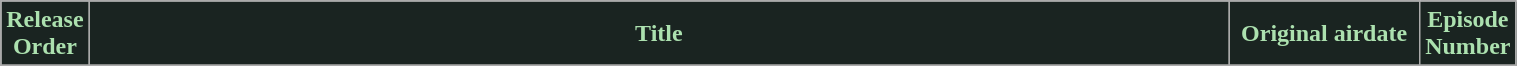<table class="wikitable plainrowheaders"  style="width:80%; background:#fff;">
<tr>
<th style="width:25px; background:#1a2421; color:#ace1af;">Release Order</th>
<th style="background:#1a2421; color:#ace1af;">Title</th>
<th style="width:120px; background:#1a2421; color:#ace1af;">Original airdate</th>
<th style="width:50px; background:#1a2421; color:#ace1af;">Episode<br>Number</th>
</tr>
<tr>
</tr>
</table>
